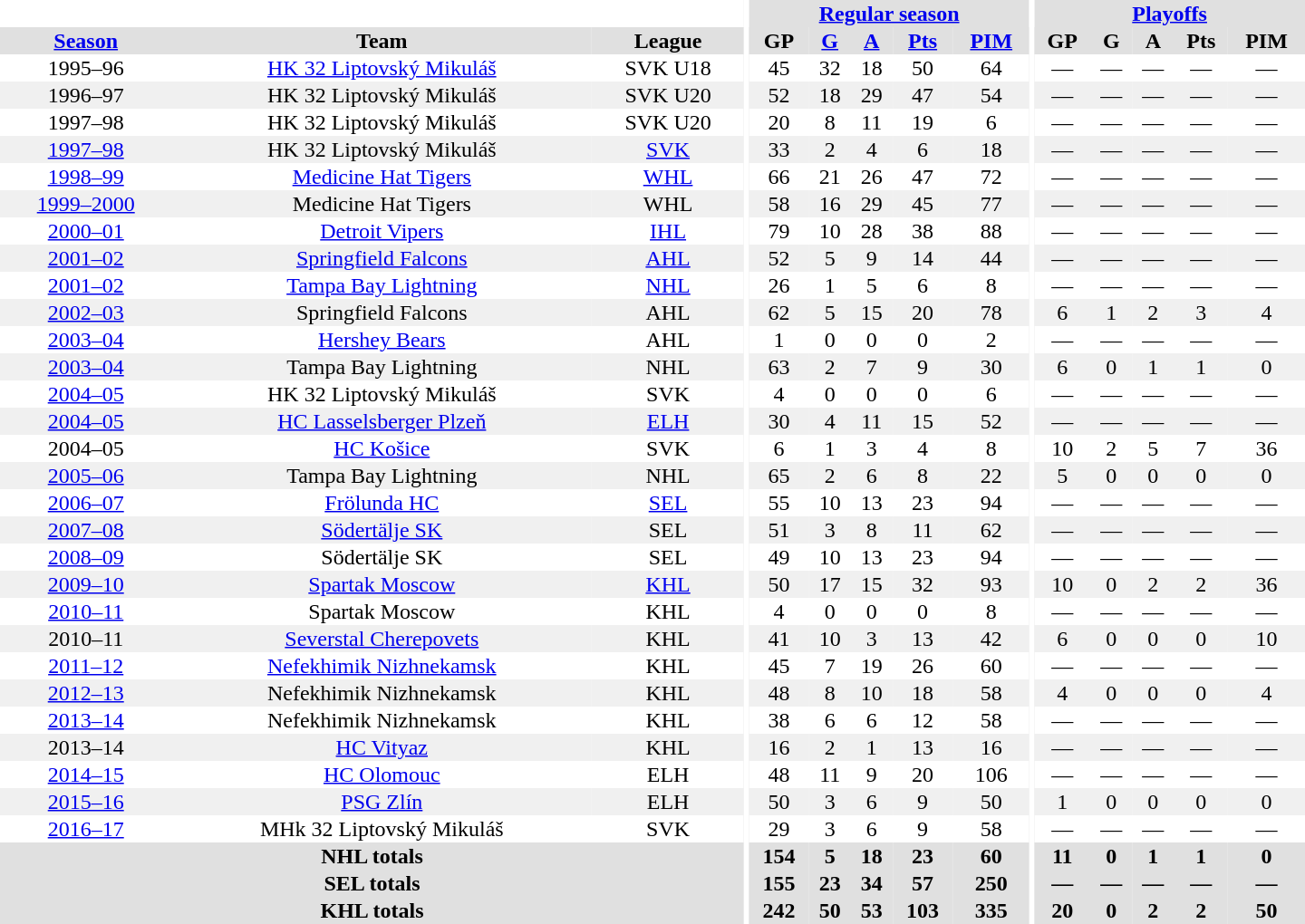<table border="0" cellpadding="1" cellspacing="0" style="text-align:center; width:60em">
<tr bgcolor="#e0e0e0">
<th colspan="3"  bgcolor="#ffffff"></th>
<th rowspan="100" bgcolor="#ffffff"></th>
<th colspan="5"><a href='#'>Regular season</a></th>
<th rowspan="100" bgcolor="#ffffff"></th>
<th colspan="5"><a href='#'>Playoffs</a></th>
</tr>
<tr bgcolor="#e0e0e0">
<th><a href='#'>Season</a></th>
<th>Team</th>
<th>League</th>
<th>GP</th>
<th><a href='#'>G</a></th>
<th><a href='#'>A</a></th>
<th><a href='#'>Pts</a></th>
<th><a href='#'>PIM</a></th>
<th>GP</th>
<th>G</th>
<th>A</th>
<th>Pts</th>
<th>PIM</th>
</tr>
<tr>
<td>1995–96</td>
<td><a href='#'>HK 32 Liptovský Mikuláš</a></td>
<td>SVK U18</td>
<td>45</td>
<td>32</td>
<td>18</td>
<td>50</td>
<td>64</td>
<td>—</td>
<td>—</td>
<td>—</td>
<td>—</td>
<td>—</td>
</tr>
<tr bgcolor="#f0f0f0">
<td>1996–97</td>
<td>HK 32 Liptovský Mikuláš</td>
<td>SVK U20</td>
<td>52</td>
<td>18</td>
<td>29</td>
<td>47</td>
<td>54</td>
<td>—</td>
<td>—</td>
<td>—</td>
<td>—</td>
<td>—</td>
</tr>
<tr>
<td>1997–98</td>
<td>HK 32 Liptovský Mikuláš</td>
<td>SVK U20</td>
<td>20</td>
<td>8</td>
<td>11</td>
<td>19</td>
<td>6</td>
<td>—</td>
<td>—</td>
<td>—</td>
<td>—</td>
<td>—</td>
</tr>
<tr bgcolor="#f0f0f0">
<td><a href='#'>1997–98</a></td>
<td>HK 32 Liptovský Mikuláš</td>
<td><a href='#'>SVK</a></td>
<td>33</td>
<td>2</td>
<td>4</td>
<td>6</td>
<td>18</td>
<td>—</td>
<td>—</td>
<td>—</td>
<td>—</td>
<td>—</td>
</tr>
<tr>
<td><a href='#'>1998–99</a></td>
<td><a href='#'>Medicine Hat Tigers</a></td>
<td><a href='#'>WHL</a></td>
<td>66</td>
<td>21</td>
<td>26</td>
<td>47</td>
<td>72</td>
<td>—</td>
<td>—</td>
<td>—</td>
<td>—</td>
<td>—</td>
</tr>
<tr bgcolor="#f0f0f0">
<td><a href='#'>1999–2000</a></td>
<td>Medicine Hat Tigers</td>
<td>WHL</td>
<td>58</td>
<td>16</td>
<td>29</td>
<td>45</td>
<td>77</td>
<td>—</td>
<td>—</td>
<td>—</td>
<td>—</td>
<td>—</td>
</tr>
<tr>
<td><a href='#'>2000–01</a></td>
<td><a href='#'>Detroit Vipers</a></td>
<td><a href='#'>IHL</a></td>
<td>79</td>
<td>10</td>
<td>28</td>
<td>38</td>
<td>88</td>
<td>—</td>
<td>—</td>
<td>—</td>
<td>—</td>
<td>—</td>
</tr>
<tr bgcolor="#f0f0f0">
<td><a href='#'>2001–02</a></td>
<td><a href='#'>Springfield Falcons</a></td>
<td><a href='#'>AHL</a></td>
<td>52</td>
<td>5</td>
<td>9</td>
<td>14</td>
<td>44</td>
<td>—</td>
<td>—</td>
<td>—</td>
<td>—</td>
<td>—</td>
</tr>
<tr>
<td><a href='#'>2001–02</a></td>
<td><a href='#'>Tampa Bay Lightning</a></td>
<td><a href='#'>NHL</a></td>
<td>26</td>
<td>1</td>
<td>5</td>
<td>6</td>
<td>8</td>
<td>—</td>
<td>—</td>
<td>—</td>
<td>—</td>
<td>—</td>
</tr>
<tr bgcolor="#f0f0f0">
<td><a href='#'>2002–03</a></td>
<td>Springfield Falcons</td>
<td>AHL</td>
<td>62</td>
<td>5</td>
<td>15</td>
<td>20</td>
<td>78</td>
<td>6</td>
<td>1</td>
<td>2</td>
<td>3</td>
<td>4</td>
</tr>
<tr>
<td><a href='#'>2003–04</a></td>
<td><a href='#'>Hershey Bears</a></td>
<td>AHL</td>
<td>1</td>
<td>0</td>
<td>0</td>
<td>0</td>
<td>2</td>
<td>—</td>
<td>—</td>
<td>—</td>
<td>—</td>
<td>—</td>
</tr>
<tr bgcolor="#f0f0f0">
<td><a href='#'>2003–04</a></td>
<td>Tampa Bay Lightning</td>
<td>NHL</td>
<td>63</td>
<td>2</td>
<td>7</td>
<td>9</td>
<td>30</td>
<td>6</td>
<td>0</td>
<td>1</td>
<td>1</td>
<td>0</td>
</tr>
<tr>
<td><a href='#'>2004–05</a></td>
<td>HK 32 Liptovský Mikuláš</td>
<td>SVK</td>
<td>4</td>
<td>0</td>
<td>0</td>
<td>0</td>
<td>6</td>
<td>—</td>
<td>—</td>
<td>—</td>
<td>—</td>
<td>—</td>
</tr>
<tr bgcolor="#f0f0f0">
<td><a href='#'>2004–05</a></td>
<td><a href='#'>HC Lasselsberger Plzeň</a></td>
<td><a href='#'>ELH</a></td>
<td>30</td>
<td>4</td>
<td>11</td>
<td>15</td>
<td>52</td>
<td>—</td>
<td>—</td>
<td>—</td>
<td>—</td>
<td>—</td>
</tr>
<tr>
<td>2004–05</td>
<td><a href='#'>HC Košice</a></td>
<td>SVK</td>
<td>6</td>
<td>1</td>
<td>3</td>
<td>4</td>
<td>8</td>
<td>10</td>
<td>2</td>
<td>5</td>
<td>7</td>
<td>36</td>
</tr>
<tr bgcolor="#f0f0f0">
<td><a href='#'>2005–06</a></td>
<td>Tampa Bay Lightning</td>
<td>NHL</td>
<td>65</td>
<td>2</td>
<td>6</td>
<td>8</td>
<td>22</td>
<td>5</td>
<td>0</td>
<td>0</td>
<td>0</td>
<td>0</td>
</tr>
<tr>
<td><a href='#'>2006–07</a></td>
<td><a href='#'>Frölunda HC</a></td>
<td><a href='#'>SEL</a></td>
<td>55</td>
<td>10</td>
<td>13</td>
<td>23</td>
<td>94</td>
<td>—</td>
<td>—</td>
<td>—</td>
<td>—</td>
<td>—</td>
</tr>
<tr bgcolor="#f0f0f0">
<td><a href='#'>2007–08</a></td>
<td><a href='#'>Södertälje SK</a></td>
<td>SEL</td>
<td>51</td>
<td>3</td>
<td>8</td>
<td>11</td>
<td>62</td>
<td>—</td>
<td>—</td>
<td>—</td>
<td>—</td>
<td>—</td>
</tr>
<tr>
<td><a href='#'>2008–09</a></td>
<td>Södertälje SK</td>
<td>SEL</td>
<td>49</td>
<td>10</td>
<td>13</td>
<td>23</td>
<td>94</td>
<td>—</td>
<td>—</td>
<td>—</td>
<td>—</td>
<td>—</td>
</tr>
<tr bgcolor="#f0f0f0">
<td><a href='#'>2009–10</a></td>
<td><a href='#'>Spartak Moscow</a></td>
<td><a href='#'>KHL</a></td>
<td>50</td>
<td>17</td>
<td>15</td>
<td>32</td>
<td>93</td>
<td>10</td>
<td>0</td>
<td>2</td>
<td>2</td>
<td>36</td>
</tr>
<tr>
<td><a href='#'>2010–11</a></td>
<td>Spartak Moscow</td>
<td>KHL</td>
<td>4</td>
<td>0</td>
<td>0</td>
<td>0</td>
<td>8</td>
<td>—</td>
<td>—</td>
<td>—</td>
<td>—</td>
<td>—</td>
</tr>
<tr bgcolor="#f0f0f0">
<td>2010–11</td>
<td><a href='#'>Severstal Cherepovets</a></td>
<td>KHL</td>
<td>41</td>
<td>10</td>
<td>3</td>
<td>13</td>
<td>42</td>
<td>6</td>
<td>0</td>
<td>0</td>
<td>0</td>
<td>10</td>
</tr>
<tr>
<td><a href='#'>2011–12</a></td>
<td><a href='#'>Nefekhimik Nizhnekamsk</a></td>
<td>KHL</td>
<td>45</td>
<td>7</td>
<td>19</td>
<td>26</td>
<td>60</td>
<td>—</td>
<td>—</td>
<td>—</td>
<td>—</td>
<td>—</td>
</tr>
<tr bgcolor="#f0f0f0">
<td><a href='#'>2012–13</a></td>
<td>Nefekhimik Nizhnekamsk</td>
<td>KHL</td>
<td>48</td>
<td>8</td>
<td>10</td>
<td>18</td>
<td>58</td>
<td>4</td>
<td>0</td>
<td>0</td>
<td>0</td>
<td>4</td>
</tr>
<tr>
<td><a href='#'>2013–14</a></td>
<td>Nefekhimik Nizhnekamsk</td>
<td>KHL</td>
<td>38</td>
<td>6</td>
<td>6</td>
<td>12</td>
<td>58</td>
<td>—</td>
<td>—</td>
<td>—</td>
<td>—</td>
<td>—</td>
</tr>
<tr bgcolor="#f0f0f0">
<td>2013–14</td>
<td><a href='#'>HC Vityaz</a></td>
<td>KHL</td>
<td>16</td>
<td>2</td>
<td>1</td>
<td>13</td>
<td>16</td>
<td>—</td>
<td>—</td>
<td>—</td>
<td>—</td>
<td>—</td>
</tr>
<tr>
<td><a href='#'>2014–15</a></td>
<td><a href='#'>HC Olomouc</a></td>
<td>ELH</td>
<td>48</td>
<td>11</td>
<td>9</td>
<td>20</td>
<td>106</td>
<td>—</td>
<td>—</td>
<td>—</td>
<td>—</td>
<td>—</td>
</tr>
<tr bgcolor="#f0f0f0">
<td><a href='#'>2015–16</a></td>
<td><a href='#'>PSG Zlín</a></td>
<td>ELH</td>
<td>50</td>
<td>3</td>
<td>6</td>
<td>9</td>
<td>50</td>
<td>1</td>
<td>0</td>
<td>0</td>
<td>0</td>
<td>0</td>
</tr>
<tr>
<td><a href='#'>2016–17</a></td>
<td>MHk 32 Liptovský Mikuláš</td>
<td>SVK</td>
<td>29</td>
<td>3</td>
<td>6</td>
<td>9</td>
<td>58</td>
<td>—</td>
<td>—</td>
<td>—</td>
<td>—</td>
<td>—</td>
</tr>
<tr bgcolor="#e0e0e0">
<th colspan="3">NHL totals</th>
<th>154</th>
<th>5</th>
<th>18</th>
<th>23</th>
<th>60</th>
<th>11</th>
<th>0</th>
<th>1</th>
<th>1</th>
<th>0</th>
</tr>
<tr bgcolor="#e0e0e0">
<th colspan="3">SEL totals</th>
<th>155</th>
<th>23</th>
<th>34</th>
<th>57</th>
<th>250</th>
<th>—</th>
<th>—</th>
<th>—</th>
<th>—</th>
<th>—</th>
</tr>
<tr bgcolor="#e0e0e0">
<th colspan="3">KHL totals</th>
<th>242</th>
<th>50</th>
<th>53</th>
<th>103</th>
<th>335</th>
<th>20</th>
<th>0</th>
<th>2</th>
<th>2</th>
<th>50</th>
</tr>
</table>
